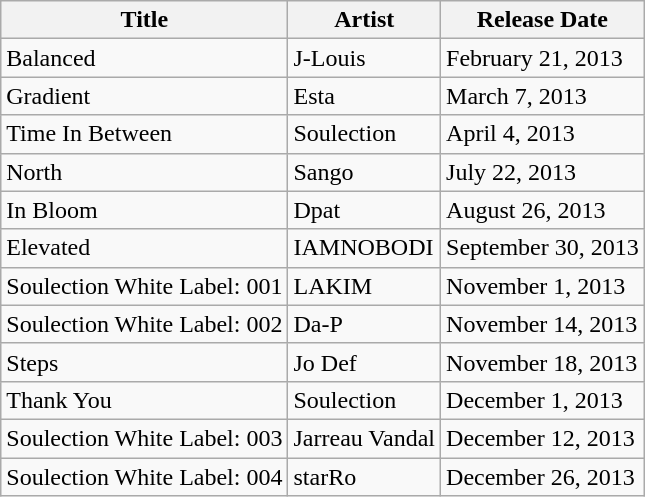<table class="wikitable">
<tr>
<th>Title</th>
<th>Artist</th>
<th>Release Date</th>
</tr>
<tr>
<td>Balanced</td>
<td>J-Louis</td>
<td>February 21, 2013</td>
</tr>
<tr>
<td>Gradient</td>
<td>Esta</td>
<td>March 7, 2013</td>
</tr>
<tr>
<td>Time In Between</td>
<td>Soulection</td>
<td>April 4, 2013</td>
</tr>
<tr>
<td>North</td>
<td>Sango</td>
<td>July 22, 2013</td>
</tr>
<tr>
<td>In Bloom</td>
<td>Dpat</td>
<td>August 26, 2013</td>
</tr>
<tr>
<td>Elevated</td>
<td>IAMNOBODI</td>
<td>September 30, 2013</td>
</tr>
<tr>
<td>Soulection White Label: 001</td>
<td>LAKIM</td>
<td>November 1, 2013</td>
</tr>
<tr>
<td>Soulection White Label: 002</td>
<td>Da-P</td>
<td>November 14, 2013</td>
</tr>
<tr>
<td>Steps</td>
<td>Jo Def</td>
<td>November 18, 2013</td>
</tr>
<tr>
<td>Thank You</td>
<td>Soulection</td>
<td>December 1, 2013</td>
</tr>
<tr>
<td>Soulection White Label: 003</td>
<td>Jarreau Vandal</td>
<td>December 12, 2013</td>
</tr>
<tr>
<td>Soulection White Label: 004</td>
<td>starRo</td>
<td>December 26, 2013</td>
</tr>
</table>
